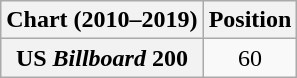<table class="wikitable plainrowheaders" style="text-align:center">
<tr>
<th scope="col">Chart (2010–2019)</th>
<th scope="col">Position</th>
</tr>
<tr>
<th scope="row">US <em>Billboard</em> 200</th>
<td>60</td>
</tr>
</table>
